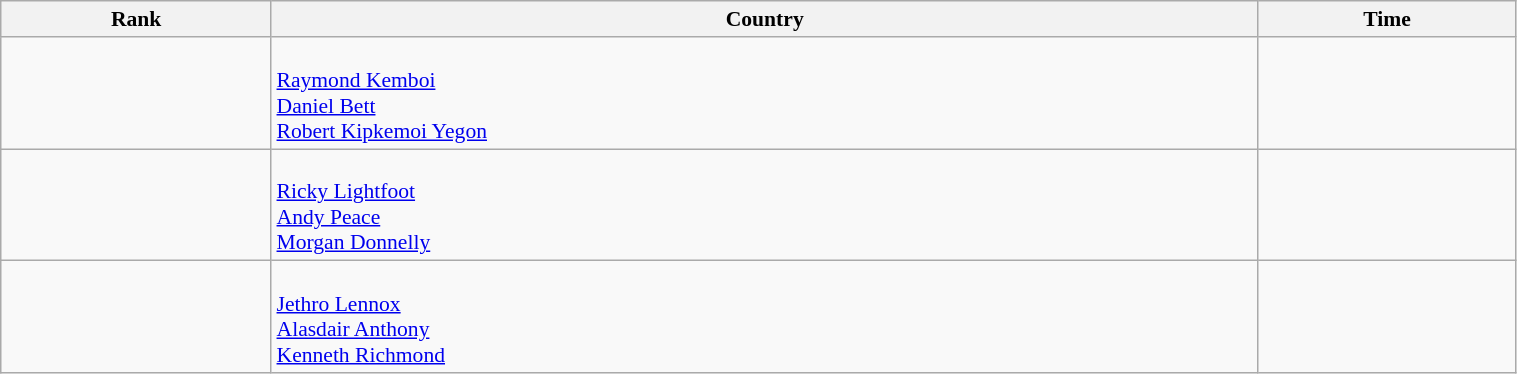<table class="wikitable" width=80% style="font-size:90%; text-align:left;">
<tr>
<th>Rank</th>
<th>Country</th>
<th>Time</th>
</tr>
<tr>
<td align="center"></td>
<td><br><a href='#'>Raymond Kemboi</a><br><a href='#'>Daniel Bett</a><br><a href='#'>Robert Kipkemoi Yegon</a></td>
<td></td>
</tr>
<tr>
<td align="center"></td>
<td><br><a href='#'>Ricky Lightfoot</a><br><a href='#'>Andy Peace</a><br><a href='#'>Morgan Donnelly</a></td>
<td></td>
</tr>
<tr>
<td align="center"></td>
<td><br><a href='#'>Jethro Lennox</a><br><a href='#'>Alasdair Anthony</a><br><a href='#'>Kenneth Richmond</a></td>
<td></td>
</tr>
</table>
